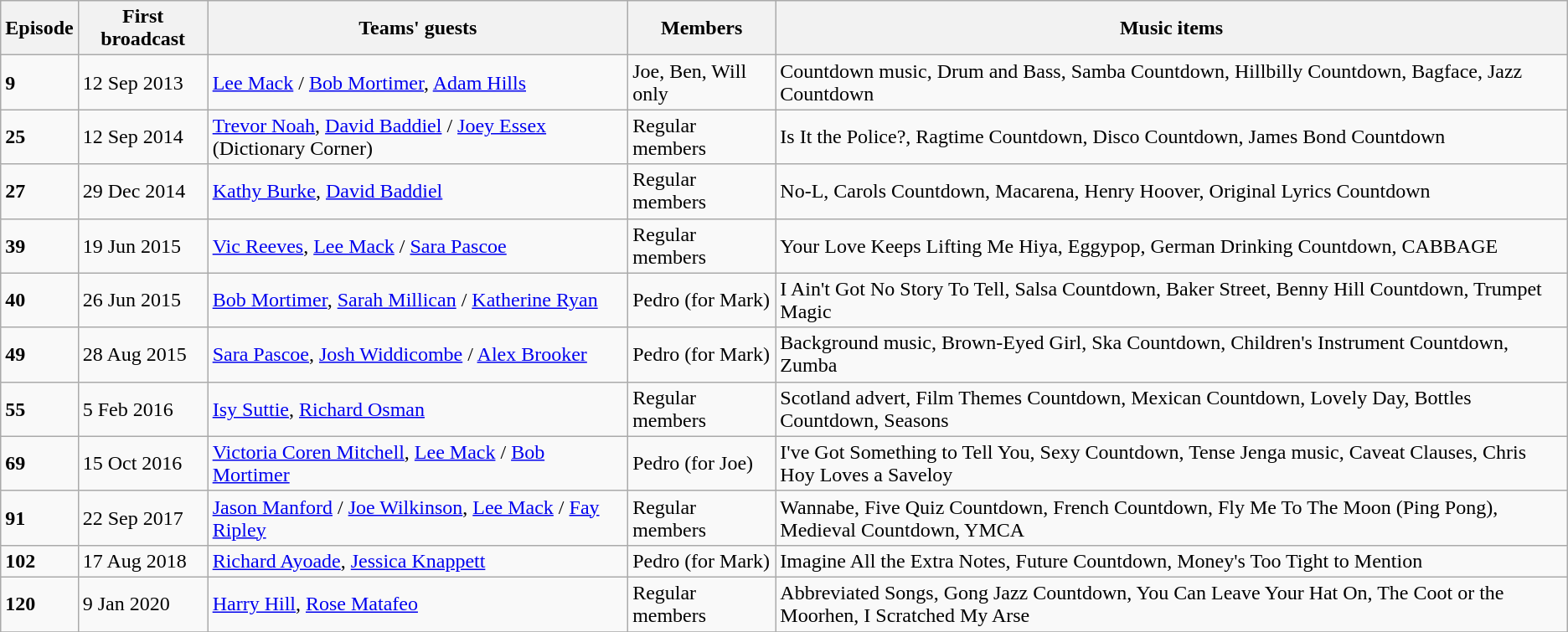<table class="wikitable">
<tr>
<th>Episode</th>
<th>First broadcast</th>
<th>Teams' guests</th>
<th>Members</th>
<th>Music items</th>
</tr>
<tr>
<td><strong>9</strong></td>
<td>12 Sep 2013</td>
<td><a href='#'>Lee Mack</a> / <a href='#'>Bob Mortimer</a>, <a href='#'>Adam Hills</a></td>
<td>Joe, Ben, Will only</td>
<td>Countdown music, Drum and Bass, Samba Countdown, Hillbilly Countdown, Bagface, Jazz Countdown</td>
</tr>
<tr>
<td><strong>25</strong></td>
<td>12 Sep 2014</td>
<td><a href='#'>Trevor Noah</a>, <a href='#'>David Baddiel</a> / <a href='#'>Joey Essex</a> (Dictionary Corner)</td>
<td>Regular members</td>
<td>Is It the Police?, Ragtime Countdown, Disco Countdown, James Bond Countdown</td>
</tr>
<tr>
<td><strong>27</strong></td>
<td>29 Dec 2014</td>
<td><a href='#'>Kathy Burke</a>, <a href='#'>David Baddiel</a></td>
<td>Regular members</td>
<td>No-L, Carols Countdown, Macarena, Henry Hoover, Original Lyrics Countdown</td>
</tr>
<tr>
<td><strong>39</strong></td>
<td>19 Jun 2015</td>
<td><a href='#'>Vic Reeves</a>, <a href='#'>Lee Mack</a> / <a href='#'>Sara Pascoe</a></td>
<td>Regular members</td>
<td>Your Love Keeps Lifting Me Hiya, Eggypop, German Drinking Countdown, CABBAGE</td>
</tr>
<tr>
<td><strong>40</strong></td>
<td>26 Jun 2015</td>
<td><a href='#'>Bob Mortimer</a>, <a href='#'>Sarah Millican</a> / <a href='#'>Katherine Ryan</a></td>
<td>Pedro (for Mark)</td>
<td>I Ain't Got No Story To Tell, Salsa Countdown, Baker Street, Benny Hill Countdown, Trumpet Magic</td>
</tr>
<tr>
<td><strong>49</strong></td>
<td>28 Aug 2015</td>
<td><a href='#'>Sara Pascoe</a>, <a href='#'>Josh Widdicombe</a> / <a href='#'>Alex Brooker</a></td>
<td>Pedro (for Mark)</td>
<td>Background music, Brown-Eyed Girl, Ska Countdown, Children's Instrument Countdown, Zumba</td>
</tr>
<tr>
<td><strong>55</strong></td>
<td>5 Feb 2016</td>
<td><a href='#'>Isy Suttie</a>, <a href='#'>Richard Osman</a></td>
<td>Regular members</td>
<td>Scotland advert, Film Themes Countdown, Mexican Countdown, Lovely Day, Bottles Countdown, Seasons</td>
</tr>
<tr>
<td><strong>69</strong></td>
<td>15 Oct 2016</td>
<td><a href='#'>Victoria Coren Mitchell</a>, <a href='#'>Lee Mack</a> / <a href='#'>Bob Mortimer</a></td>
<td>Pedro (for Joe)</td>
<td>I've Got Something to Tell You, Sexy Countdown, Tense Jenga music, Caveat Clauses, Chris Hoy Loves a Saveloy</td>
</tr>
<tr>
<td><strong>91</strong></td>
<td>22 Sep 2017</td>
<td><a href='#'>Jason Manford</a> / <a href='#'>Joe Wilkinson</a>, <a href='#'>Lee Mack</a> / <a href='#'>Fay Ripley</a></td>
<td>Regular members</td>
<td>Wannabe, Five Quiz Countdown, French Countdown, Fly Me To The Moon (Ping Pong), Medieval Countdown, YMCA</td>
</tr>
<tr>
<td><strong>102</strong></td>
<td>17 Aug 2018</td>
<td><a href='#'>Richard Ayoade</a>, <a href='#'>Jessica Knappett</a></td>
<td>Pedro (for Mark)</td>
<td>Imagine All the Extra Notes, Future Countdown, Money's Too Tight to Mention</td>
</tr>
<tr>
<td><strong>120</strong></td>
<td>9 Jan 2020</td>
<td><a href='#'>Harry Hill</a>, <a href='#'>Rose Matafeo</a></td>
<td>Regular members</td>
<td>Abbreviated Songs, Gong Jazz Countdown, You Can Leave Your Hat On, The Coot or the Moorhen, I Scratched My Arse</td>
</tr>
<tr>
</tr>
</table>
